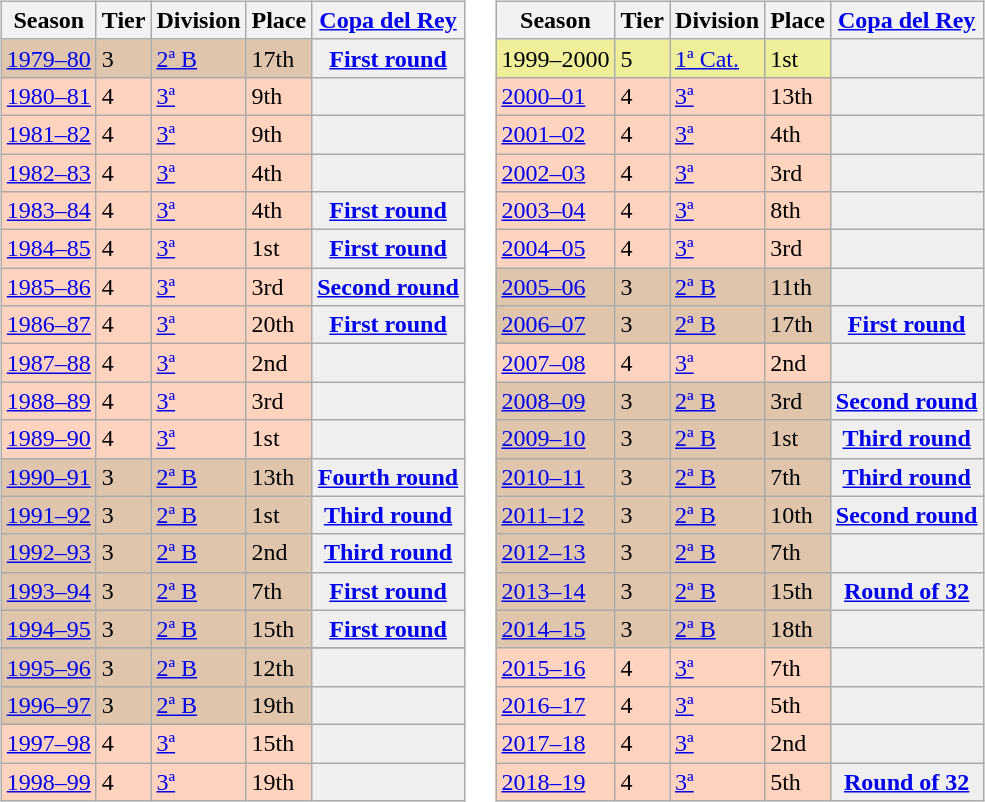<table>
<tr>
<td valign="top" width=0%><br><table class="wikitable">
<tr style="background:#f0f6fa;">
<th>Season</th>
<th>Tier</th>
<th>Division</th>
<th>Place</th>
<th><a href='#'>Copa del Rey</a></th>
</tr>
<tr>
<td style="background:#DEC5AB;"><a href='#'>1979–80</a></td>
<td style="background:#DEC5AB;">3</td>
<td style="background:#DEC5AB;"><a href='#'>2ª B</a></td>
<td style="background:#DEC5AB;">17th</td>
<th style="background:#efefef;"><a href='#'>First round</a></th>
</tr>
<tr>
<td style="background:#FFD3BD;"><a href='#'>1980–81</a></td>
<td style="background:#FFD3BD;">4</td>
<td style="background:#FFD3BD;"><a href='#'>3ª</a></td>
<td style="background:#FFD3BD;">9th</td>
<th style="background:#efefef;"></th>
</tr>
<tr>
<td style="background:#FFD3BD;"><a href='#'>1981–82</a></td>
<td style="background:#FFD3BD;">4</td>
<td style="background:#FFD3BD;"><a href='#'>3ª</a></td>
<td style="background:#FFD3BD;">9th</td>
<th style="background:#efefef;"></th>
</tr>
<tr>
<td style="background:#FFD3BD;"><a href='#'>1982–83</a></td>
<td style="background:#FFD3BD;">4</td>
<td style="background:#FFD3BD;"><a href='#'>3ª</a></td>
<td style="background:#FFD3BD;">4th</td>
<th style="background:#efefef;"></th>
</tr>
<tr>
<td style="background:#FFD3BD;"><a href='#'>1983–84</a></td>
<td style="background:#FFD3BD;">4</td>
<td style="background:#FFD3BD;"><a href='#'>3ª</a></td>
<td style="background:#FFD3BD;">4th</td>
<th style="background:#efefef;"><a href='#'>First round</a></th>
</tr>
<tr>
<td style="background:#FFD3BD;"><a href='#'>1984–85</a></td>
<td style="background:#FFD3BD;">4</td>
<td style="background:#FFD3BD;"><a href='#'>3ª</a></td>
<td style="background:#FFD3BD;">1st</td>
<th style="background:#efefef;"><a href='#'>First round</a></th>
</tr>
<tr>
<td style="background:#FFD3BD;"><a href='#'>1985–86</a></td>
<td style="background:#FFD3BD;">4</td>
<td style="background:#FFD3BD;"><a href='#'>3ª</a></td>
<td style="background:#FFD3BD;">3rd</td>
<th style="background:#efefef;"><a href='#'>Second round</a></th>
</tr>
<tr>
<td style="background:#FFD3BD;"><a href='#'>1986–87</a></td>
<td style="background:#FFD3BD;">4</td>
<td style="background:#FFD3BD;"><a href='#'>3ª</a></td>
<td style="background:#FFD3BD;">20th</td>
<th style="background:#efefef;"><a href='#'>First round</a></th>
</tr>
<tr>
<td style="background:#FFD3BD;"><a href='#'>1987–88</a></td>
<td style="background:#FFD3BD;">4</td>
<td style="background:#FFD3BD;"><a href='#'>3ª</a></td>
<td style="background:#FFD3BD;">2nd</td>
<th style="background:#efefef;"></th>
</tr>
<tr>
<td style="background:#FFD3BD;"><a href='#'>1988–89</a></td>
<td style="background:#FFD3BD;">4</td>
<td style="background:#FFD3BD;"><a href='#'>3ª</a></td>
<td style="background:#FFD3BD;">3rd</td>
<th style="background:#efefef;"></th>
</tr>
<tr>
<td style="background:#FFD3BD;"><a href='#'>1989–90</a></td>
<td style="background:#FFD3BD;">4</td>
<td style="background:#FFD3BD;"><a href='#'>3ª</a></td>
<td style="background:#FFD3BD;">1st</td>
<th style="background:#efefef;"></th>
</tr>
<tr>
<td style="background:#DEC5AB;"><a href='#'>1990–91</a></td>
<td style="background:#DEC5AB;">3</td>
<td style="background:#DEC5AB;"><a href='#'>2ª B</a></td>
<td style="background:#DEC5AB;">13th</td>
<th style="background:#efefef;"><a href='#'>Fourth round</a></th>
</tr>
<tr>
<td style="background:#DEC5AB;"><a href='#'>1991–92</a></td>
<td style="background:#DEC5AB;">3</td>
<td style="background:#DEC5AB;"><a href='#'>2ª B</a></td>
<td style="background:#DEC5AB;">1st</td>
<th style="background:#efefef;"><a href='#'>Third round</a></th>
</tr>
<tr>
<td style="background:#DEC5AB;"><a href='#'>1992–93</a></td>
<td style="background:#DEC5AB;">3</td>
<td style="background:#DEC5AB;"><a href='#'>2ª B</a></td>
<td style="background:#DEC5AB;">2nd</td>
<th style="background:#efefef;"><a href='#'>Third round</a></th>
</tr>
<tr>
<td style="background:#DEC5AB;"><a href='#'>1993–94</a></td>
<td style="background:#DEC5AB;">3</td>
<td style="background:#DEC5AB;"><a href='#'>2ª B</a></td>
<td style="background:#DEC5AB;">7th</td>
<th style="background:#efefef;"><a href='#'>First round</a></th>
</tr>
<tr>
<td style="background:#DEC5AB;"><a href='#'>1994–95</a></td>
<td style="background:#DEC5AB;">3</td>
<td style="background:#DEC5AB;"><a href='#'>2ª B</a></td>
<td style="background:#DEC5AB;">15th</td>
<th style="background:#efefef;"><a href='#'>First round</a></th>
</tr>
<tr>
</tr>
<tr>
<td style="background:#DEC5AB;"><a href='#'>1995–96</a></td>
<td style="background:#DEC5AB;">3</td>
<td style="background:#DEC5AB;"><a href='#'>2ª B</a></td>
<td style="background:#DEC5AB;">12th</td>
<th style="background:#efefef;"></th>
</tr>
<tr>
<td style="background:#DEC5AB;"><a href='#'>1996–97</a></td>
<td style="background:#DEC5AB;">3</td>
<td style="background:#DEC5AB;"><a href='#'>2ª B</a></td>
<td style="background:#DEC5AB;">19th</td>
<th style="background:#efefef;"></th>
</tr>
<tr>
<td style="background:#FFD3BD;"><a href='#'>1997–98</a></td>
<td style="background:#FFD3BD;">4</td>
<td style="background:#FFD3BD;"><a href='#'>3ª</a></td>
<td style="background:#FFD3BD;">15th</td>
<th style="background:#efefef;"></th>
</tr>
<tr>
<td style="background:#FFD3BD;"><a href='#'>1998–99</a></td>
<td style="background:#FFD3BD;">4</td>
<td style="background:#FFD3BD;"><a href='#'>3ª</a></td>
<td style="background:#FFD3BD;">19th</td>
<th style="background:#efefef;"></th>
</tr>
</table>
</td>
<td valign="top" width=0%><br><table class="wikitable">
<tr style="background:#f0f6fa;">
<th>Season</th>
<th>Tier</th>
<th>Division</th>
<th>Place</th>
<th><a href='#'>Copa del Rey</a></th>
</tr>
<tr>
<td style="background:#EFEF99;">1999–2000</td>
<td style="background:#EFEF99;">5</td>
<td style="background:#EFEF99;"><a href='#'>1ª Cat.</a></td>
<td style="background:#EFEF99;">1st</td>
<th style="background:#efefef;"></th>
</tr>
<tr>
<td style="background:#FFD3BD;"><a href='#'>2000–01</a></td>
<td style="background:#FFD3BD;">4</td>
<td style="background:#FFD3BD;"><a href='#'>3ª</a></td>
<td style="background:#FFD3BD;">13th</td>
<th style="background:#efefef;"></th>
</tr>
<tr>
<td style="background:#FFD3BD;"><a href='#'>2001–02</a></td>
<td style="background:#FFD3BD;">4</td>
<td style="background:#FFD3BD;"><a href='#'>3ª</a></td>
<td style="background:#FFD3BD;">4th</td>
<th style="background:#efefef;"></th>
</tr>
<tr>
<td style="background:#FFD3BD;"><a href='#'>2002–03</a></td>
<td style="background:#FFD3BD;">4</td>
<td style="background:#FFD3BD;"><a href='#'>3ª</a></td>
<td style="background:#FFD3BD;">3rd</td>
<th style="background:#efefef;"></th>
</tr>
<tr>
<td style="background:#FFD3BD;"><a href='#'>2003–04</a></td>
<td style="background:#FFD3BD;">4</td>
<td style="background:#FFD3BD;"><a href='#'>3ª</a></td>
<td style="background:#FFD3BD;">8th</td>
<th style="background:#efefef;"></th>
</tr>
<tr>
<td style="background:#FFD3BD;"><a href='#'>2004–05</a></td>
<td style="background:#FFD3BD;">4</td>
<td style="background:#FFD3BD;"><a href='#'>3ª</a></td>
<td style="background:#FFD3BD;">3rd</td>
<th style="background:#efefef;"></th>
</tr>
<tr>
<td style="background:#DEC5AB;"><a href='#'>2005–06</a></td>
<td style="background:#DEC5AB;">3</td>
<td style="background:#DEC5AB;"><a href='#'>2ª B</a></td>
<td style="background:#DEC5AB;">11th</td>
<th style="background:#efefef;"></th>
</tr>
<tr>
<td style="background:#DEC5AB;"><a href='#'>2006–07</a></td>
<td style="background:#DEC5AB;">3</td>
<td style="background:#DEC5AB;"><a href='#'>2ª B</a></td>
<td style="background:#DEC5AB;">17th</td>
<th style="background:#efefef;"><a href='#'>First round</a></th>
</tr>
<tr>
<td style="background:#FFD3BD;"><a href='#'>2007–08</a></td>
<td style="background:#FFD3BD;">4</td>
<td style="background:#FFD3BD;"><a href='#'>3ª</a></td>
<td style="background:#FFD3BD;">2nd</td>
<th style="background:#efefef;"></th>
</tr>
<tr>
<td style="background:#DEC5AB;"><a href='#'>2008–09</a></td>
<td style="background:#DEC5AB;">3</td>
<td style="background:#DEC5AB;"><a href='#'>2ª B</a></td>
<td style="background:#DEC5AB;">3rd</td>
<th style="background:#efefef;"><a href='#'>Second round</a></th>
</tr>
<tr>
<td style="background:#DEC5AB;"><a href='#'>2009–10</a></td>
<td style="background:#DEC5AB;">3</td>
<td style="background:#DEC5AB;"><a href='#'>2ª B</a></td>
<td style="background:#DEC5AB;">1st</td>
<th style="background:#efefef;"><a href='#'>Third round</a></th>
</tr>
<tr>
<td style="background:#DEC5AB;"><a href='#'>2010–11</a></td>
<td style="background:#DEC5AB;">3</td>
<td style="background:#DEC5AB;"><a href='#'>2ª B</a></td>
<td style="background:#DEC5AB;">7th</td>
<th style="background:#efefef;"><a href='#'>Third round</a></th>
</tr>
<tr>
<td style="background:#DEC5AB;"><a href='#'>2011–12</a></td>
<td style="background:#DEC5AB;">3</td>
<td style="background:#DEC5AB;"><a href='#'>2ª B</a></td>
<td style="background:#DEC5AB;">10th</td>
<th style="background:#efefef;"><a href='#'>Second round</a></th>
</tr>
<tr>
<td style="background:#DEC5AB;"><a href='#'>2012–13</a></td>
<td style="background:#DEC5AB;">3</td>
<td style="background:#DEC5AB;"><a href='#'>2ª B</a></td>
<td style="background:#DEC5AB;">7th</td>
<th style="background:#efefef;"></th>
</tr>
<tr>
<td style="background:#DEC5AB;"><a href='#'>2013–14</a></td>
<td style="background:#DEC5AB;">3</td>
<td style="background:#DEC5AB;"><a href='#'>2ª B</a></td>
<td style="background:#DEC5AB;">15th</td>
<th style="background:#efefef;"><a href='#'>Round of 32</a></th>
</tr>
<tr>
<td style="background:#DEC5AB;"><a href='#'>2014–15</a></td>
<td style="background:#DEC5AB;">3</td>
<td style="background:#DEC5AB;"><a href='#'>2ª B</a></td>
<td style="background:#DEC5AB;">18th</td>
<td style="background:#efefef;"></td>
</tr>
<tr>
<td style="background:#FFD3BD;"><a href='#'>2015–16</a></td>
<td style="background:#FFD3BD;">4</td>
<td style="background:#FFD3BD;"><a href='#'>3ª</a></td>
<td style="background:#FFD3BD;">7th</td>
<td style="background:#efefef;"></td>
</tr>
<tr>
<td style="background:#FFD3BD;"><a href='#'>2016–17</a></td>
<td style="background:#FFD3BD;">4</td>
<td style="background:#FFD3BD;"><a href='#'>3ª</a></td>
<td style="background:#FFD3BD;">5th</td>
<td style="background:#efefef;"></td>
</tr>
<tr>
<td style="background:#FFD3BD;"><a href='#'>2017–18</a></td>
<td style="background:#FFD3BD;">4</td>
<td style="background:#FFD3BD;"><a href='#'>3ª</a></td>
<td style="background:#FFD3BD;">2nd</td>
<td style="background:#efefef;"></td>
</tr>
<tr>
<td style="background:#FFD3BD;"><a href='#'>2018–19</a></td>
<td style="background:#FFD3BD;">4</td>
<td style="background:#FFD3BD;"><a href='#'>3ª</a></td>
<td style="background:#FFD3BD;">5th</td>
<th style="background:#efefef;"><a href='#'>Round of 32</a></th>
</tr>
</table>
</td>
</tr>
</table>
